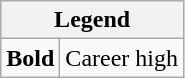<table class="wikitable">
<tr>
<th colspan="2">Legend</th>
</tr>
<tr>
<td><strong>Bold</strong></td>
<td>Career high</td>
</tr>
</table>
